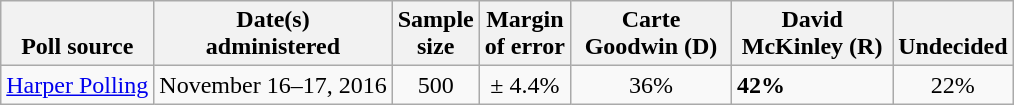<table class="wikitable">
<tr valign=bottom>
<th>Poll source</th>
<th>Date(s)<br>administered</th>
<th>Sample<br>size</th>
<th>Margin<br>of error</th>
<th style="width:100px;">Carte<br>Goodwin (D)</th>
<th style="width:100px;">David<br>McKinley (R)</th>
<th>Undecided</th>
</tr>
<tr>
<td><a href='#'>Harper Polling</a></td>
<td align=center>November 16–17, 2016</td>
<td align=center>500</td>
<td align=center>± 4.4%</td>
<td align=center>36%</td>
<td><strong>42%</strong></td>
<td align=center>22%</td>
</tr>
</table>
